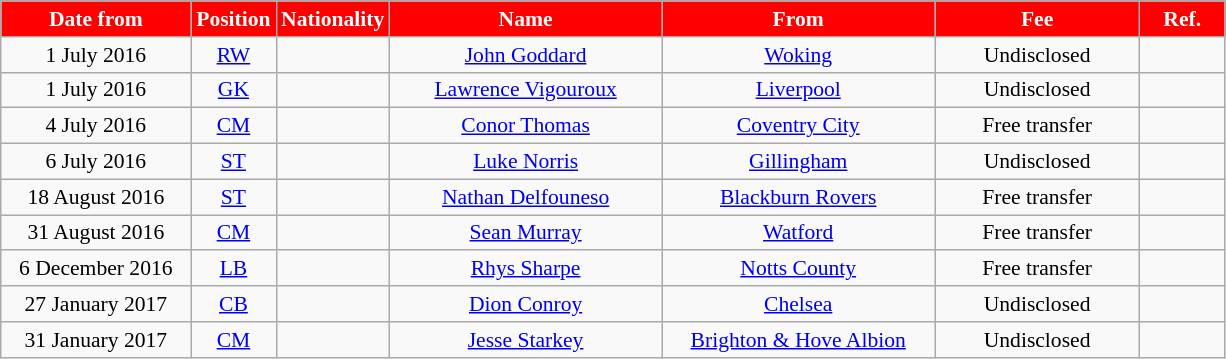<table class="wikitable"  style="text-align:center; font-size:90%; ">
<tr>
<th style="background:#FF0000; color:white; width:120px;">Date from</th>
<th style="background:#FF0000; color:white; width:50px;">Position</th>
<th style="background:#FF0000; color:white; width:50px;">Nationality</th>
<th style="background:#FF0000; color:white; width:175px;">Name</th>
<th style="background:#FF0000; color:white; width:175px;">From</th>
<th style="background:#FF0000; color:white; width:130px;">Fee</th>
<th style="background:#FF0000; color:white; width:50px;">Ref.</th>
</tr>
<tr>
<td>1 July 2016</td>
<td><a href='#'>RW</a></td>
<td></td>
<td><a href='#'>John Goddard</a></td>
<td><a href='#'>Woking</a></td>
<td>Undisclosed</td>
<td></td>
</tr>
<tr>
<td>1 July 2016</td>
<td><a href='#'>GK</a></td>
<td></td>
<td><a href='#'>Lawrence Vigouroux</a></td>
<td><a href='#'>Liverpool</a></td>
<td>Undisclosed</td>
<td></td>
</tr>
<tr>
<td>4 July 2016</td>
<td><a href='#'>CM</a></td>
<td></td>
<td><a href='#'>Conor Thomas</a></td>
<td><a href='#'>Coventry City</a></td>
<td>Free transfer</td>
<td></td>
</tr>
<tr>
<td>6 July 2016</td>
<td><a href='#'>ST</a></td>
<td></td>
<td><a href='#'>Luke Norris</a></td>
<td><a href='#'>Gillingham</a></td>
<td>Undisclosed</td>
<td></td>
</tr>
<tr>
<td>18 August 2016</td>
<td><a href='#'>ST</a></td>
<td></td>
<td><a href='#'>Nathan Delfouneso</a></td>
<td><a href='#'>Blackburn Rovers</a></td>
<td>Free transfer</td>
<td></td>
</tr>
<tr>
<td>31 August 2016</td>
<td><a href='#'>CM</a></td>
<td></td>
<td><a href='#'>Sean Murray</a></td>
<td><a href='#'>Watford</a></td>
<td>Free transfer</td>
<td></td>
</tr>
<tr>
<td>6 December 2016</td>
<td><a href='#'>LB</a></td>
<td></td>
<td><a href='#'>Rhys Sharpe</a></td>
<td><a href='#'>Notts County</a></td>
<td>Free transfer</td>
<td></td>
</tr>
<tr>
<td>27 January 2017</td>
<td><a href='#'>CB</a></td>
<td></td>
<td><a href='#'>Dion Conroy</a></td>
<td><a href='#'>Chelsea</a></td>
<td>Undisclosed</td>
<td></td>
</tr>
<tr>
<td>31 January 2017</td>
<td><a href='#'>CM</a></td>
<td></td>
<td><a href='#'>Jesse Starkey</a></td>
<td><a href='#'>Brighton & Hove Albion</a></td>
<td>Undisclosed</td>
<td></td>
</tr>
</table>
